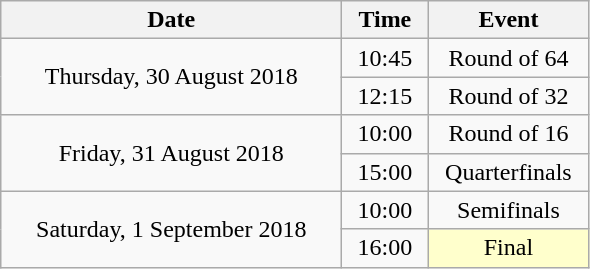<table class = "wikitable" style="text-align:center;">
<tr>
<th width=220>Date</th>
<th width=50>Time</th>
<th width=100>Event</th>
</tr>
<tr>
<td rowspan=2>Thursday, 30 August 2018</td>
<td>10:45</td>
<td>Round of 64</td>
</tr>
<tr>
<td>12:15</td>
<td>Round of 32</td>
</tr>
<tr>
<td rowspan=2>Friday, 31 August 2018</td>
<td>10:00</td>
<td>Round of 16</td>
</tr>
<tr>
<td>15:00</td>
<td>Quarterfinals</td>
</tr>
<tr>
<td rowspan=2>Saturday, 1 September 2018</td>
<td>10:00</td>
<td>Semifinals</td>
</tr>
<tr>
<td>16:00</td>
<td bgcolor=ffffcc>Final</td>
</tr>
</table>
